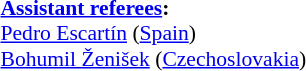<table style="width:100%; font-size:90%;">
<tr>
<td><br><strong><a href='#'>Assistant referees</a>:</strong>
<br><a href='#'>Pedro Escartín</a> (<a href='#'>Spain</a>)
<br><a href='#'>Bohumil Ženišek</a> (<a href='#'>Czechoslovakia</a>)</td>
</tr>
</table>
